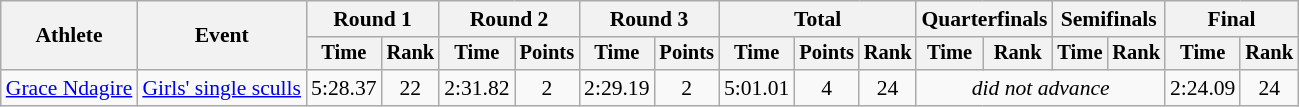<table class="wikitable" style="font-size:90%">
<tr>
<th rowspan="2">Athlete</th>
<th rowspan="2">Event</th>
<th colspan="2">Round 1</th>
<th colspan="2">Round 2</th>
<th colspan="2">Round 3</th>
<th colspan="3">Total</th>
<th colspan="2">Quarterfinals</th>
<th colspan="2">Semifinals</th>
<th colspan="2">Final</th>
</tr>
<tr style="font-size:95%">
<th>Time</th>
<th>Rank</th>
<th>Time</th>
<th>Points</th>
<th>Time</th>
<th>Points</th>
<th>Time</th>
<th>Points</th>
<th>Rank</th>
<th>Time</th>
<th>Rank</th>
<th>Time</th>
<th>Rank</th>
<th>Time</th>
<th>Rank</th>
</tr>
<tr align=center>
<td align=left><a href='#'>Grace Ndagire</a></td>
<td align=left><a href='#'>Girls' single sculls</a></td>
<td>5:28.37</td>
<td>22</td>
<td>2:31.82</td>
<td>2</td>
<td>2:29.19</td>
<td>2</td>
<td>5:01.01</td>
<td>4</td>
<td>24</td>
<td Colspan=4><em>did not advance</em></td>
<td>2:24.09</td>
<td>24</td>
</tr>
</table>
